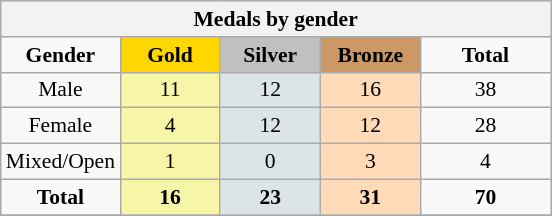<table class="wikitable" style="font-size:90%; text-align:center;">
<tr style="background:#efefef;">
<th colspan=5>Medals by gender</th>
</tr>
<tr>
<td><strong>Gender</strong></td>
<td width=60 style="background:gold;"><strong>Gold </strong></td>
<td width=60 style="background:silver;"><strong>Silver </strong></td>
<td width=60 style="background:#c96;"><strong>Bronze </strong></td>
<td width=80><strong>Total</strong></td>
</tr>
<tr>
<td>Male</td>
<td style="background:#F7F6A8">11</td>
<td style="background:#DCE5E5">12</td>
<td style="background:#FFDAB9">16</td>
<td>38</td>
</tr>
<tr>
<td>Female</td>
<td style="background:#F7F6A8">4</td>
<td style="background:#DCE5E5">12</td>
<td style="background:#FFDAB9">12</td>
<td>28</td>
</tr>
<tr>
<td>Mixed/Open</td>
<td style="background:#F7F6A8">1</td>
<td style="background:#DCE5E5">0</td>
<td style="background:#FFDAB9">3</td>
<td>4</td>
</tr>
<tr>
<td><strong>Total</strong></td>
<td style="background:#F7F6A8"><strong>16</strong></td>
<td style="background:#DCE5E5"><strong>23</strong></td>
<td style="background:#FFDAB9"><strong>31</strong></td>
<td><strong>70</strong></td>
</tr>
<tr>
</tr>
</table>
